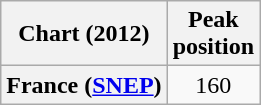<table class="wikitable sortable plainrowheaders">
<tr>
<th scope="col">Chart (2012)</th>
<th scope="col">Peak<br>position</th>
</tr>
<tr>
<th scope="row">France (<a href='#'>SNEP</a>)</th>
<td style="text-align:center;">160</td>
</tr>
</table>
